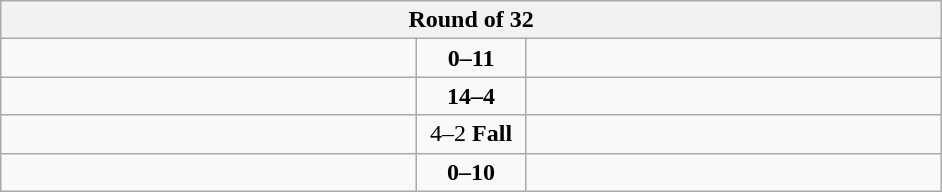<table class="wikitable" style="text-align: center;">
<tr>
<th colspan=3>Round of 32</th>
</tr>
<tr>
<td align=left width="270"></td>
<td align=center width="65"><strong>0–11</strong></td>
<td align=left width="270"><strong></strong></td>
</tr>
<tr>
<td align=left><strong></strong></td>
<td align=center><strong>14–4</strong></td>
<td align=left></td>
</tr>
<tr>
<td align=left><strong></strong></td>
<td align=center>4–2 <strong>Fall</strong></td>
<td align=left></td>
</tr>
<tr>
<td align=left></td>
<td align=center><strong>0–10</strong></td>
<td align=left><strong></strong></td>
</tr>
</table>
